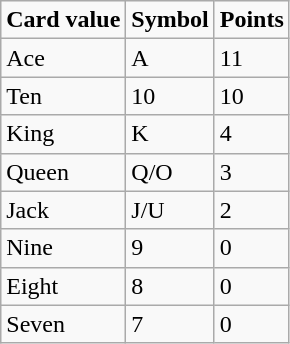<table class="wikitable zebra">
<tr>
<td><strong>Card value</strong></td>
<td><strong>Symbol</strong></td>
<td><strong>Points</strong></td>
</tr>
<tr>
<td>Ace</td>
<td>A</td>
<td>11</td>
</tr>
<tr>
<td>Ten</td>
<td>10</td>
<td>10</td>
</tr>
<tr>
<td>King</td>
<td>K</td>
<td>4</td>
</tr>
<tr>
<td>Queen</td>
<td>Q/O</td>
<td>3</td>
</tr>
<tr>
<td>Jack</td>
<td>J/U</td>
<td>2</td>
</tr>
<tr>
<td>Nine</td>
<td>9</td>
<td>0</td>
</tr>
<tr>
<td>Eight</td>
<td>8</td>
<td>0</td>
</tr>
<tr>
<td>Seven</td>
<td>7</td>
<td>0</td>
</tr>
</table>
